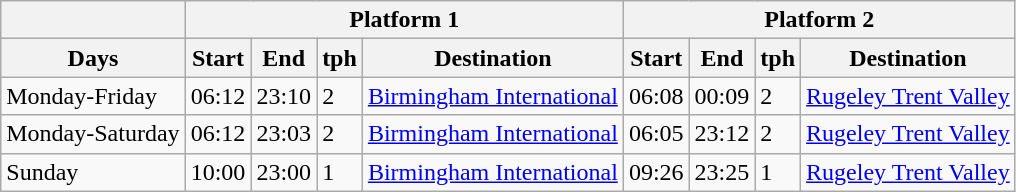<table class="wikitable">
<tr>
<th></th>
<th colspan="4">Platform 1</th>
<th colspan="4">Platform 2</th>
</tr>
<tr>
<th>Days</th>
<th>Start</th>
<th>End</th>
<th>tph</th>
<th>Destination</th>
<th>Start</th>
<th>End</th>
<th>tph</th>
<th>Destination</th>
</tr>
<tr>
<td>Monday-Friday</td>
<td>06:12</td>
<td>23:10</td>
<td>2</td>
<td><a href='#'>Birmingham International</a></td>
<td>06:08</td>
<td>00:09</td>
<td>2</td>
<td><a href='#'>Rugeley Trent Valley</a></td>
</tr>
<tr>
<td>Monday-Saturday</td>
<td>06:12</td>
<td>23:03</td>
<td>2</td>
<td><a href='#'>Birmingham International</a></td>
<td>06:05</td>
<td>23:12</td>
<td>2</td>
<td><a href='#'>Rugeley Trent Valley</a></td>
</tr>
<tr>
<td>Sunday</td>
<td>10:00</td>
<td>23:00</td>
<td>1</td>
<td><a href='#'>Birmingham International</a></td>
<td>09:26</td>
<td>23:25</td>
<td>1</td>
<td><a href='#'>Rugeley Trent Valley</a></td>
</tr>
</table>
